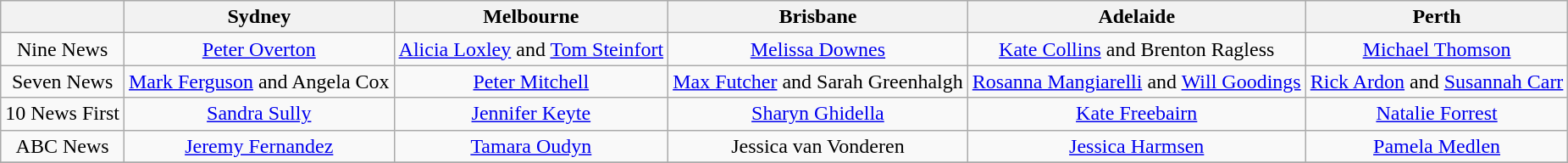<table class="wikitable">
<tr>
<th></th>
<th>Sydney</th>
<th>Melbourne</th>
<th>Brisbane</th>
<th>Adelaide</th>
<th>Perth</th>
</tr>
<tr style="text-align:center">
<td>Nine News</td>
<td><a href='#'>Peter Overton</a></td>
<td><a href='#'>Alicia Loxley</a> and <a href='#'>Tom Steinfort</a></td>
<td><a href='#'>Melissa Downes</a></td>
<td><a href='#'>Kate Collins</a> and Brenton Ragless</td>
<td><a href='#'>Michael Thomson</a></td>
</tr>
<tr style="text-align:center">
<td>Seven News</td>
<td><a href='#'>Mark Ferguson</a> and Angela Cox</td>
<td><a href='#'>Peter Mitchell</a></td>
<td><a href='#'>Max Futcher</a> and Sarah Greenhalgh</td>
<td><a href='#'>Rosanna Mangiarelli</a> and <a href='#'>Will Goodings</a></td>
<td><a href='#'>Rick Ardon</a> and <a href='#'>Susannah Carr</a></td>
</tr>
<tr style="text-align:center">
<td>10 News First</td>
<td><a href='#'>Sandra Sully</a></td>
<td><a href='#'>Jennifer Keyte</a></td>
<td><a href='#'>Sharyn Ghidella</a></td>
<td><a href='#'>Kate Freebairn</a></td>
<td><a href='#'>Natalie Forrest</a></td>
</tr>
<tr style="text-align:center">
<td>ABC News</td>
<td><a href='#'>Jeremy Fernandez</a></td>
<td><a href='#'>Tamara Oudyn</a></td>
<td>Jessica van Vonderen</td>
<td><a href='#'>Jessica Harmsen</a></td>
<td><a href='#'>Pamela Medlen</a></td>
</tr>
<tr style="text-align:center">
</tr>
</table>
